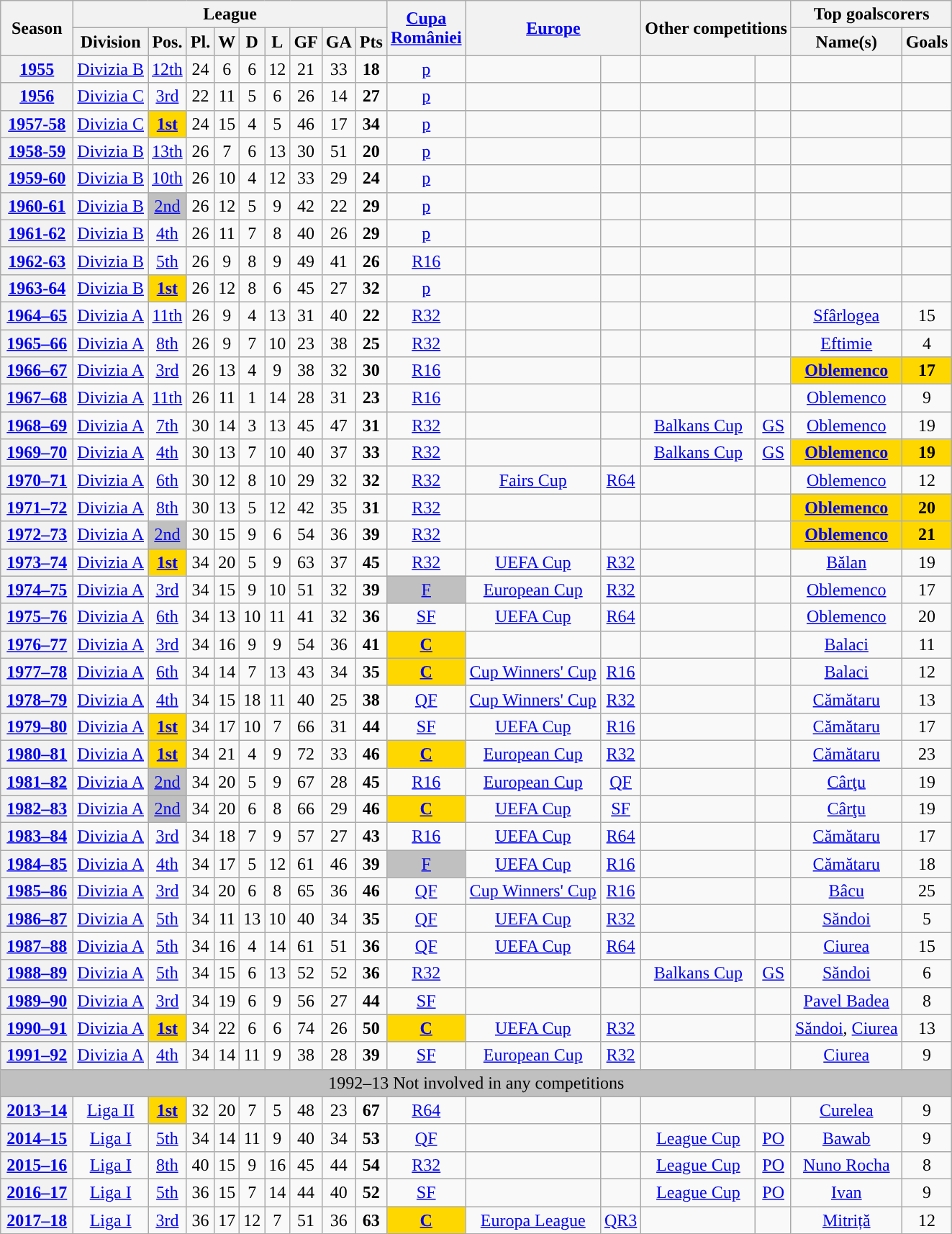<table class="wikitable" style="text-align:center">
<tr>
<th rowspan="2" width=60px>Season</th>
<th colspan="9">League </th>
<th rowspan="2"><a href='#'>Cupa<br>României</a></th>
<th rowspan="2" colspan="2"><a href='#'>Europe</a></th>
<th rowspan="2" colspan="2">Other competitions </th>
<th colspan="2">Top goalscorers</th>
</tr>
<tr>
<th>Division</th>
<th>Pos.</th>
<th>Pl.</th>
<th>W</th>
<th>D</th>
<th>L</th>
<th>GF</th>
<th>GA</th>
<th>Pts</th>
<th>Name(s)</th>
<th>Goals</th>
</tr>
<tr>
<th><a href='#'>1955</a></th>
<td><a href='#'>Divizia B</a></td>
<td><a href='#'>12th</a></td>
<td>24</td>
<td>6</td>
<td>6</td>
<td>12</td>
<td>21</td>
<td>33</td>
<td><strong>18</strong></td>
<td><a href='#'>p</a></td>
<td></td>
<td></td>
<td></td>
<td></td>
<td></td>
<td></td>
</tr>
<tr>
<th><a href='#'>1956</a></th>
<td><a href='#'>Divizia C</a></td>
<td><a href='#'>3rd</a></td>
<td>22</td>
<td>11</td>
<td>5</td>
<td>6</td>
<td>26</td>
<td>14</td>
<td><strong>27</strong></td>
<td><a href='#'>p</a></td>
<td></td>
<td></td>
<td></td>
<td></td>
<td></td>
<td></td>
</tr>
<tr>
<th><a href='#'>1957-58</a></th>
<td><a href='#'>Divizia C</a></td>
<td bgcolor="gold"><strong><a href='#'>1st</a></strong></td>
<td>24</td>
<td>15</td>
<td>4</td>
<td>5</td>
<td>46</td>
<td>17</td>
<td><strong>34</strong></td>
<td><a href='#'>p</a></td>
<td></td>
<td></td>
<td></td>
<td></td>
<td></td>
<td></td>
</tr>
<tr>
<th><a href='#'>1958-59</a></th>
<td><a href='#'>Divizia B</a></td>
<td><a href='#'>13th</a></td>
<td>26</td>
<td>7</td>
<td>6</td>
<td>13</td>
<td>30</td>
<td>51</td>
<td><strong>20</strong></td>
<td><a href='#'>p</a></td>
<td></td>
<td></td>
<td></td>
<td></td>
<td></td>
<td></td>
</tr>
<tr>
<th><a href='#'>1959-60</a></th>
<td><a href='#'>Divizia B</a></td>
<td><a href='#'>10th</a></td>
<td>26</td>
<td>10</td>
<td>4</td>
<td>12</td>
<td>33</td>
<td>29</td>
<td><strong>24</strong></td>
<td><a href='#'>p</a></td>
<td></td>
<td></td>
<td></td>
<td></td>
<td></td>
<td></td>
</tr>
<tr>
<th><a href='#'>1960-61</a></th>
<td><a href='#'>Divizia B</a></td>
<td bgcolor="silver"><a href='#'>2nd</a></td>
<td>26</td>
<td>12</td>
<td>5</td>
<td>9</td>
<td>42</td>
<td>22</td>
<td><strong>29</strong></td>
<td><a href='#'>p</a></td>
<td></td>
<td></td>
<td></td>
<td></td>
<td></td>
<td></td>
</tr>
<tr>
<th><a href='#'>1961-62</a></th>
<td><a href='#'>Divizia B</a></td>
<td><a href='#'>4th</a></td>
<td>26</td>
<td>11</td>
<td>7</td>
<td>8</td>
<td>40</td>
<td>26</td>
<td><strong>29</strong></td>
<td><a href='#'>p</a></td>
<td></td>
<td></td>
<td></td>
<td></td>
<td></td>
<td></td>
</tr>
<tr>
<th><a href='#'>1962-63</a></th>
<td><a href='#'>Divizia B</a></td>
<td><a href='#'>5th</a></td>
<td>26</td>
<td>9</td>
<td>8</td>
<td>9</td>
<td>49</td>
<td>41</td>
<td><strong>26</strong></td>
<td><a href='#'>R16</a></td>
<td></td>
<td></td>
<td></td>
<td></td>
<td></td>
<td></td>
</tr>
<tr>
<th><a href='#'>1963-64</a></th>
<td><a href='#'>Divizia B</a></td>
<td bgcolor="gold"><strong><a href='#'>1st</a></strong></td>
<td>26</td>
<td>12</td>
<td>8</td>
<td>6</td>
<td>45</td>
<td>27</td>
<td><strong>32</strong></td>
<td><a href='#'>p</a></td>
<td></td>
<td></td>
<td></td>
<td></td>
<td></td>
<td></td>
</tr>
<tr>
<th><a href='#'>1964–65</a></th>
<td><a href='#'>Divizia A</a></td>
<td><a href='#'>11th</a></td>
<td>26</td>
<td>9</td>
<td>4</td>
<td>13</td>
<td>31</td>
<td>40</td>
<td><strong>22</strong></td>
<td><a href='#'>R32</a></td>
<td></td>
<td></td>
<td></td>
<td></td>
<td><a href='#'>Sfârlogea</a></td>
<td>15</td>
</tr>
<tr>
<th><a href='#'>1965–66</a></th>
<td><a href='#'>Divizia A</a></td>
<td><a href='#'>8th</a></td>
<td>26</td>
<td>9</td>
<td>7</td>
<td>10</td>
<td>23</td>
<td>38</td>
<td><strong>25</strong></td>
<td><a href='#'>R32</a></td>
<td></td>
<td></td>
<td></td>
<td></td>
<td><a href='#'>Eftimie</a></td>
<td>4</td>
</tr>
<tr>
<th><a href='#'>1966–67</a></th>
<td><a href='#'>Divizia A</a></td>
<td><a href='#'>3rd</a></td>
<td>26</td>
<td>13</td>
<td>4</td>
<td>9</td>
<td>38</td>
<td>32</td>
<td><strong>30</strong></td>
<td><a href='#'>R16</a></td>
<td></td>
<td></td>
<td></td>
<td></td>
<td style="background:gold;"><strong><a href='#'>Oblemenco</a></strong></td>
<td style="background:gold;"><strong>17</strong></td>
</tr>
<tr>
<th><a href='#'>1967–68</a></th>
<td><a href='#'>Divizia A</a></td>
<td><a href='#'>11th</a></td>
<td>26</td>
<td>11</td>
<td>1</td>
<td>14</td>
<td>28</td>
<td>31</td>
<td><strong>23</strong></td>
<td><a href='#'>R16</a></td>
<td></td>
<td></td>
<td></td>
<td></td>
<td><a href='#'>Oblemenco</a></td>
<td>9</td>
</tr>
<tr>
<th><a href='#'>1968–69</a></th>
<td><a href='#'>Divizia A</a></td>
<td><a href='#'>7th</a></td>
<td>30</td>
<td>14</td>
<td>3</td>
<td>13</td>
<td>45</td>
<td>47</td>
<td><strong>31</strong></td>
<td><a href='#'>R32</a></td>
<td></td>
<td></td>
<td><a href='#'>Balkans Cup</a></td>
<td><a href='#'>GS</a></td>
<td><a href='#'>Oblemenco</a></td>
<td>19</td>
</tr>
<tr>
<th><a href='#'>1969–70</a></th>
<td><a href='#'>Divizia A</a></td>
<td><a href='#'>4th</a></td>
<td>30</td>
<td>13</td>
<td>7</td>
<td>10</td>
<td>40</td>
<td>37</td>
<td><strong>33</strong></td>
<td><a href='#'>R32</a></td>
<td></td>
<td></td>
<td><a href='#'>Balkans Cup</a></td>
<td><a href='#'>GS</a></td>
<td style="background:gold;"><strong><a href='#'>Oblemenco</a></strong></td>
<td style="background:gold;"><strong>19</strong></td>
</tr>
<tr>
<th><a href='#'>1970–71</a></th>
<td><a href='#'>Divizia A</a></td>
<td><a href='#'>6th</a></td>
<td>30</td>
<td>12</td>
<td>8</td>
<td>10</td>
<td>29</td>
<td>32</td>
<td><strong>32</strong></td>
<td><a href='#'>R32</a></td>
<td><a href='#'>Fairs Cup</a></td>
<td><a href='#'>R64</a></td>
<td></td>
<td></td>
<td><a href='#'>Oblemenco</a></td>
<td>12</td>
</tr>
<tr>
<th><a href='#'>1971–72</a></th>
<td><a href='#'>Divizia A</a></td>
<td><a href='#'>8th</a></td>
<td>30</td>
<td>13</td>
<td>5</td>
<td>12</td>
<td>42</td>
<td>35</td>
<td><strong>31</strong></td>
<td><a href='#'>R32</a></td>
<td></td>
<td></td>
<td></td>
<td></td>
<td style="background:gold;"><strong><a href='#'>Oblemenco</a></strong></td>
<td style="background:gold;"><strong>20</strong></td>
</tr>
<tr>
<th><a href='#'>1972–73</a></th>
<td><a href='#'>Divizia A</a></td>
<td bgcolor="silver"><a href='#'>2nd</a></td>
<td>30</td>
<td>15</td>
<td>9</td>
<td>6</td>
<td>54</td>
<td>36</td>
<td><strong>39</strong></td>
<td><a href='#'>R32</a></td>
<td></td>
<td></td>
<td></td>
<td></td>
<td style="background:gold;"><strong><a href='#'>Oblemenco</a></strong></td>
<td style="background:gold;"><strong>21</strong></td>
</tr>
<tr>
<th><a href='#'>1973–74</a></th>
<td><a href='#'>Divizia A</a></td>
<td bgcolor="gold"><strong><a href='#'>1st</a></strong></td>
<td>34</td>
<td>20</td>
<td>5</td>
<td>9</td>
<td>63</td>
<td>37</td>
<td><strong>45</strong></td>
<td><a href='#'>R32</a></td>
<td><a href='#'>UEFA Cup</a></td>
<td><a href='#'>R32</a></td>
<td></td>
<td></td>
<td><a href='#'>Bălan</a></td>
<td>19</td>
</tr>
<tr>
<th><a href='#'>1974–75</a></th>
<td><a href='#'>Divizia A</a></td>
<td><a href='#'>3rd</a></td>
<td>34</td>
<td>15</td>
<td>9</td>
<td>10</td>
<td>51</td>
<td>32</td>
<td><strong>39</strong></td>
<td bgcolor="silver"><a href='#'>F</a></td>
<td><a href='#'>European Cup</a></td>
<td><a href='#'>R32</a></td>
<td></td>
<td></td>
<td><a href='#'>Oblemenco</a></td>
<td>17</td>
</tr>
<tr>
<th><a href='#'>1975–76</a></th>
<td><a href='#'>Divizia A</a></td>
<td><a href='#'>6th</a></td>
<td>34</td>
<td>13</td>
<td>10</td>
<td>11</td>
<td>41</td>
<td>32</td>
<td><strong>36</strong></td>
<td><a href='#'>SF</a></td>
<td><a href='#'>UEFA Cup</a></td>
<td><a href='#'>R64</a></td>
<td></td>
<td></td>
<td><a href='#'>Oblemenco</a></td>
<td>20</td>
</tr>
<tr>
<th><a href='#'>1976–77</a></th>
<td><a href='#'>Divizia A</a></td>
<td><a href='#'>3rd</a></td>
<td>34</td>
<td>16</td>
<td>9</td>
<td>9</td>
<td>54</td>
<td>36</td>
<td><strong>41</strong></td>
<td bgcolor="gold"><strong><a href='#'>C</a></strong></td>
<td></td>
<td></td>
<td></td>
<td></td>
<td><a href='#'>Balaci</a></td>
<td>11</td>
</tr>
<tr>
<th><a href='#'>1977–78</a></th>
<td><a href='#'>Divizia A</a></td>
<td><a href='#'>6th</a></td>
<td>34</td>
<td>14</td>
<td>7</td>
<td>13</td>
<td>43</td>
<td>34</td>
<td><strong>35</strong></td>
<td bgcolor="gold"><strong><a href='#'>C</a></strong></td>
<td><a href='#'>Cup Winners' Cup</a></td>
<td><a href='#'>R16</a></td>
<td></td>
<td></td>
<td><a href='#'>Balaci</a></td>
<td>12</td>
</tr>
<tr>
<th><a href='#'>1978–79</a></th>
<td><a href='#'>Divizia A</a></td>
<td><a href='#'>4th</a></td>
<td>34</td>
<td>15</td>
<td>18</td>
<td>11</td>
<td>40</td>
<td>25</td>
<td><strong>38</strong></td>
<td><a href='#'>QF</a></td>
<td><a href='#'>Cup Winners' Cup</a></td>
<td><a href='#'>R32</a></td>
<td></td>
<td></td>
<td><a href='#'>Cămătaru</a></td>
<td>13</td>
</tr>
<tr>
<th><a href='#'>1979–80</a></th>
<td><a href='#'>Divizia A</a></td>
<td bgcolor="gold"><strong><a href='#'>1st</a></strong></td>
<td>34</td>
<td>17</td>
<td>10</td>
<td>7</td>
<td>66</td>
<td>31</td>
<td><strong>44</strong></td>
<td><a href='#'>SF</a></td>
<td><a href='#'>UEFA Cup</a></td>
<td><a href='#'>R16</a></td>
<td></td>
<td></td>
<td><a href='#'>Cămătaru</a></td>
<td>17</td>
</tr>
<tr>
<th><a href='#'>1980–81</a></th>
<td><a href='#'>Divizia A</a></td>
<td bgcolor="gold"><strong><a href='#'>1st</a></strong></td>
<td>34</td>
<td>21</td>
<td>4</td>
<td>9</td>
<td>72</td>
<td>33</td>
<td><strong>46</strong></td>
<td bgcolor="gold"><strong><a href='#'>C</a></strong></td>
<td><a href='#'>European Cup</a></td>
<td><a href='#'>R32</a></td>
<td></td>
<td></td>
<td><a href='#'>Cămătaru</a></td>
<td>23</td>
</tr>
<tr>
<th><a href='#'>1981–82</a></th>
<td><a href='#'>Divizia A</a></td>
<td bgcolor="silver"><a href='#'>2nd</a></td>
<td>34</td>
<td>20</td>
<td>5</td>
<td>9</td>
<td>67</td>
<td>28</td>
<td><strong>45</strong></td>
<td><a href='#'>R16</a></td>
<td><a href='#'>European Cup</a></td>
<td><a href='#'>QF</a></td>
<td></td>
<td></td>
<td><a href='#'>Cârţu</a></td>
<td>19</td>
</tr>
<tr>
<th><a href='#'>1982–83</a></th>
<td><a href='#'>Divizia A</a></td>
<td bgcolor="silver"><a href='#'>2nd</a></td>
<td>34</td>
<td>20</td>
<td>6</td>
<td>8</td>
<td>66</td>
<td>29</td>
<td><strong>46</strong></td>
<td bgcolor="gold"><strong><a href='#'>C</a></strong></td>
<td><a href='#'>UEFA Cup</a></td>
<td><a href='#'>SF</a></td>
<td></td>
<td></td>
<td><a href='#'>Cârţu</a></td>
<td>19</td>
</tr>
<tr>
<th><a href='#'>1983–84</a></th>
<td><a href='#'>Divizia A</a></td>
<td><a href='#'>3rd</a></td>
<td>34</td>
<td>18</td>
<td>7</td>
<td>9</td>
<td>57</td>
<td>27</td>
<td><strong>43</strong></td>
<td><a href='#'>R16</a></td>
<td><a href='#'>UEFA Cup</a></td>
<td><a href='#'>R64</a></td>
<td></td>
<td></td>
<td><a href='#'>Cămătaru</a></td>
<td>17</td>
</tr>
<tr>
<th><a href='#'>1984–85</a></th>
<td><a href='#'>Divizia A</a></td>
<td><a href='#'>4th</a></td>
<td>34</td>
<td>17</td>
<td>5</td>
<td>12</td>
<td>61</td>
<td>46</td>
<td><strong>39</strong></td>
<td bgcolor="silver"><a href='#'>F</a></td>
<td><a href='#'>UEFA Cup</a></td>
<td><a href='#'>R16</a></td>
<td></td>
<td></td>
<td><a href='#'>Cămătaru</a></td>
<td>18</td>
</tr>
<tr>
<th><a href='#'>1985–86</a></th>
<td><a href='#'>Divizia A</a></td>
<td><a href='#'>3rd</a></td>
<td>34</td>
<td>20</td>
<td>6</td>
<td>8</td>
<td>65</td>
<td>36</td>
<td><strong>46</strong></td>
<td><a href='#'>QF</a></td>
<td><a href='#'>Cup Winners' Cup</a></td>
<td><a href='#'>R16</a></td>
<td></td>
<td></td>
<td><a href='#'>Bâcu</a></td>
<td>25</td>
</tr>
<tr>
<th><a href='#'>1986–87</a></th>
<td><a href='#'>Divizia A</a></td>
<td><a href='#'>5th</a></td>
<td>34</td>
<td>11</td>
<td>13</td>
<td>10</td>
<td>40</td>
<td>34</td>
<td><strong>35</strong></td>
<td><a href='#'>QF</a></td>
<td><a href='#'>UEFA Cup</a></td>
<td><a href='#'>R32</a></td>
<td></td>
<td></td>
<td><a href='#'>Săndoi</a></td>
<td>5</td>
</tr>
<tr>
<th><a href='#'>1987–88</a></th>
<td><a href='#'>Divizia A</a></td>
<td><a href='#'>5th</a></td>
<td>34</td>
<td>16</td>
<td>4</td>
<td>14</td>
<td>61</td>
<td>51</td>
<td><strong>36</strong></td>
<td><a href='#'>QF</a></td>
<td><a href='#'>UEFA Cup</a></td>
<td><a href='#'>R64</a></td>
<td></td>
<td></td>
<td><a href='#'>Ciurea</a></td>
<td>15</td>
</tr>
<tr>
<th><a href='#'>1988–89</a></th>
<td><a href='#'>Divizia A</a></td>
<td><a href='#'>5th</a></td>
<td>34</td>
<td>15</td>
<td>6</td>
<td>13</td>
<td>52</td>
<td>52</td>
<td><strong>36</strong></td>
<td><a href='#'>R32</a></td>
<td></td>
<td></td>
<td><a href='#'>Balkans Cup</a></td>
<td><a href='#'>GS</a></td>
<td><a href='#'>Săndoi</a></td>
<td>6</td>
</tr>
<tr>
<th><a href='#'>1989–90</a></th>
<td><a href='#'>Divizia A</a></td>
<td><a href='#'>3rd</a></td>
<td>34</td>
<td>19</td>
<td>6</td>
<td>9</td>
<td>56</td>
<td>27</td>
<td><strong>44</strong></td>
<td><a href='#'>SF</a></td>
<td></td>
<td></td>
<td></td>
<td></td>
<td><a href='#'>Pavel Badea</a></td>
<td>8</td>
</tr>
<tr>
<th><a href='#'>1990–91</a></th>
<td><a href='#'>Divizia A</a></td>
<td bgcolor="gold"><strong><a href='#'>1st</a></strong></td>
<td>34</td>
<td>22</td>
<td>6</td>
<td>6</td>
<td>74</td>
<td>26</td>
<td><strong>50</strong></td>
<td bgcolor="gold"><strong><a href='#'>C</a></strong></td>
<td><a href='#'>UEFA Cup</a></td>
<td><a href='#'>R32</a></td>
<td></td>
<td></td>
<td><a href='#'>Săndoi</a>, <a href='#'>Ciurea</a></td>
<td>13</td>
</tr>
<tr>
<th><a href='#'>1991–92</a></th>
<td><a href='#'>Divizia A</a></td>
<td><a href='#'>4th</a></td>
<td>34</td>
<td>14</td>
<td>11</td>
<td>9</td>
<td>38</td>
<td>28</td>
<td><strong>39</strong></td>
<td><a href='#'>SF</a></td>
<td><a href='#'>European Cup</a></td>
<td><a href='#'>R32</a></td>
<td></td>
<td></td>
<td><a href='#'>Ciurea</a></td>
<td>9</td>
</tr>
<tr>
<td colspan="18" style="background:silver;">1992–13 Not involved in any competitions</td>
</tr>
<tr>
<th><a href='#'>2013–14</a></th>
<td><a href='#'>Liga II</a></td>
<td bgcolor="gold"><strong><a href='#'>1st</a></strong></td>
<td>32</td>
<td>20</td>
<td>7</td>
<td>5</td>
<td>48</td>
<td>23</td>
<td><strong>67</strong></td>
<td><a href='#'>R64</a></td>
<td></td>
<td></td>
<td></td>
<td></td>
<td><a href='#'>Curelea</a></td>
<td>9</td>
</tr>
<tr>
<th><a href='#'>2014–15</a></th>
<td><a href='#'>Liga I</a></td>
<td><a href='#'>5th</a></td>
<td>34</td>
<td>14</td>
<td>11</td>
<td>9</td>
<td>40</td>
<td>34</td>
<td><strong>53</strong></td>
<td><a href='#'>QF</a></td>
<td></td>
<td></td>
<td><a href='#'>League Cup</a></td>
<td><a href='#'>PO</a></td>
<td><a href='#'>Bawab</a></td>
<td>9</td>
</tr>
<tr>
<th><a href='#'>2015–16</a></th>
<td><a href='#'>Liga I</a></td>
<td><a href='#'>8th</a></td>
<td>40</td>
<td>15</td>
<td>9</td>
<td>16</td>
<td>45</td>
<td>44</td>
<td><strong>54</strong></td>
<td><a href='#'>R32</a></td>
<td></td>
<td></td>
<td><a href='#'>League Cup</a></td>
<td><a href='#'>PO</a></td>
<td><a href='#'>Nuno Rocha</a></td>
<td>8</td>
</tr>
<tr>
<th><a href='#'>2016–17</a></th>
<td><a href='#'>Liga I</a></td>
<td><a href='#'>5th</a></td>
<td>36</td>
<td>15</td>
<td>7</td>
<td>14</td>
<td>44</td>
<td>40</td>
<td><strong>52</strong></td>
<td><a href='#'>SF</a></td>
<td></td>
<td></td>
<td><a href='#'>League Cup</a></td>
<td><a href='#'>PO</a></td>
<td><a href='#'>Ivan</a></td>
<td>9</td>
</tr>
<tr>
<th><a href='#'>2017–18</a></th>
<td><a href='#'>Liga I</a></td>
<td><a href='#'>3rd</a></td>
<td>36</td>
<td>17</td>
<td>12</td>
<td>7</td>
<td>51</td>
<td>36</td>
<td><strong>63</strong></td>
<td bgcolor="gold"><strong><a href='#'>C</a></strong></td>
<td><a href='#'>Europa League</a></td>
<td><a href='#'>QR3</a></td>
<td></td>
<td></td>
<td><a href='#'>Mitriță</a></td>
<td>12</td>
</tr>
</table>
